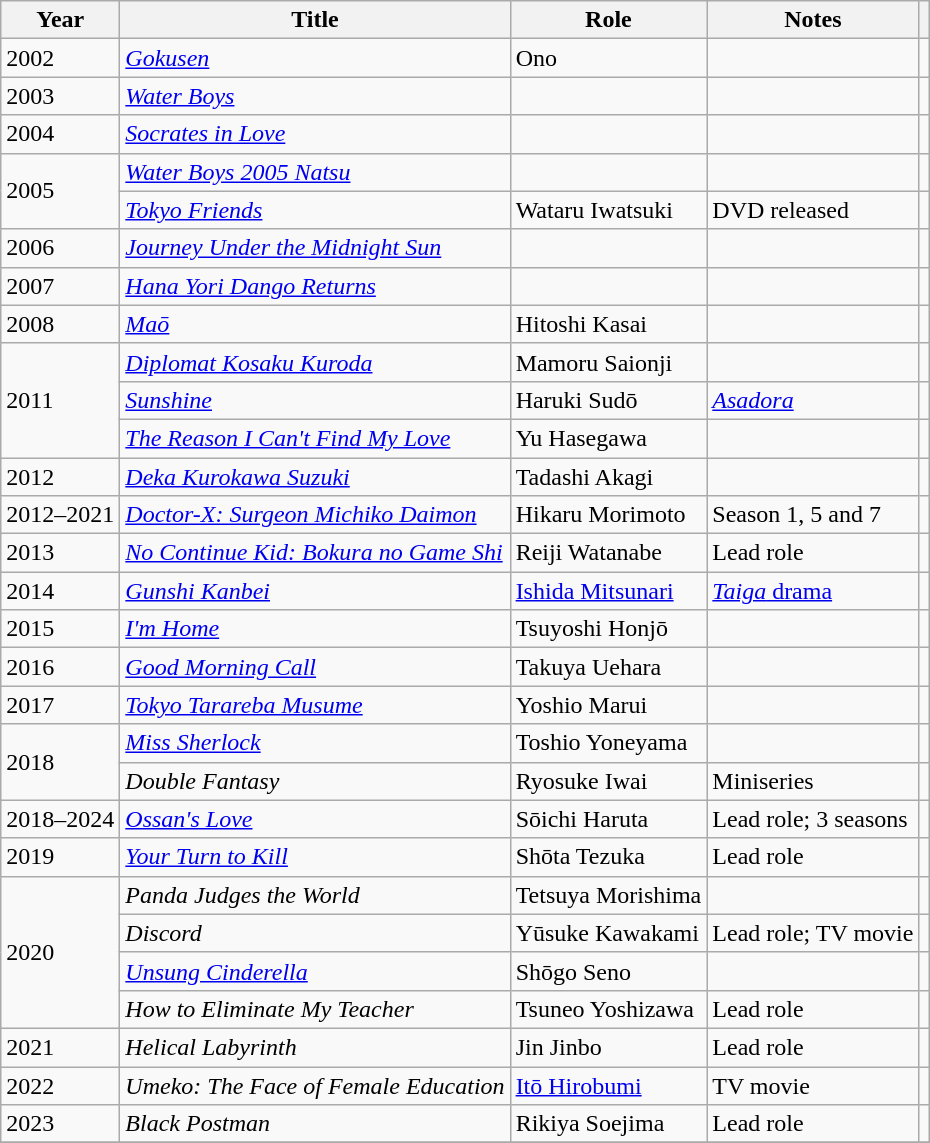<table class="wikitable sortable">
<tr>
<th>Year</th>
<th>Title</th>
<th>Role</th>
<th class="unsortable">Notes</th>
<th class="unsortable"></th>
</tr>
<tr>
<td>2002</td>
<td><em><a href='#'>Gokusen</a></em></td>
<td>Ono</td>
<td></td>
<td></td>
</tr>
<tr>
<td>2003</td>
<td><em><a href='#'>Water Boys</a></em></td>
<td></td>
<td></td>
<td></td>
</tr>
<tr>
<td>2004</td>
<td><em><a href='#'>Socrates in Love</a></em></td>
<td></td>
<td></td>
<td></td>
</tr>
<tr>
<td rowspan=2>2005</td>
<td><em><a href='#'>Water Boys 2005 Natsu</a></em></td>
<td></td>
<td></td>
<td></td>
</tr>
<tr>
<td><em><a href='#'>Tokyo Friends</a></em></td>
<td>Wataru Iwatsuki</td>
<td>DVD released</td>
<td></td>
</tr>
<tr>
<td>2006</td>
<td><em><a href='#'>Journey Under the Midnight Sun</a></em></td>
<td></td>
<td></td>
<td></td>
</tr>
<tr>
<td>2007</td>
<td><em><a href='#'>Hana Yori Dango Returns</a></em></td>
<td></td>
<td></td>
<td></td>
</tr>
<tr>
<td>2008</td>
<td><em><a href='#'>Maō</a></em></td>
<td>Hitoshi Kasai</td>
<td></td>
<td></td>
</tr>
<tr>
<td rowspan=3>2011</td>
<td><em><a href='#'>Diplomat Kosaku Kuroda</a></em></td>
<td>Mamoru Saionji</td>
<td></td>
<td></td>
</tr>
<tr>
<td><em><a href='#'>Sunshine</a></em></td>
<td>Haruki Sudō</td>
<td><em><a href='#'>Asadora</a></em></td>
<td></td>
</tr>
<tr>
<td><em><a href='#'>The Reason I Can't Find My Love</a></em></td>
<td>Yu Hasegawa</td>
<td></td>
<td></td>
</tr>
<tr>
<td>2012</td>
<td><em><a href='#'>Deka Kurokawa Suzuki</a></em></td>
<td>Tadashi Akagi</td>
<td></td>
<td></td>
</tr>
<tr>
<td>2012–2021</td>
<td><em><a href='#'>Doctor-X: Surgeon Michiko Daimon</a></em></td>
<td>Hikaru Morimoto</td>
<td>Season 1, 5 and 7</td>
<td></td>
</tr>
<tr>
<td>2013</td>
<td><em><a href='#'>No Continue Kid: Bokura no Game Shi</a></em></td>
<td>Reiji Watanabe</td>
<td>Lead role</td>
<td></td>
</tr>
<tr>
<td>2014</td>
<td><em><a href='#'>Gunshi Kanbei</a></em></td>
<td><a href='#'>Ishida Mitsunari</a></td>
<td><a href='#'><em>Taiga</em> drama</a></td>
<td></td>
</tr>
<tr>
<td>2015</td>
<td><em><a href='#'>I'm Home</a></em></td>
<td>Tsuyoshi Honjō</td>
<td></td>
<td></td>
</tr>
<tr>
<td>2016</td>
<td><em><a href='#'>Good Morning Call</a></em></td>
<td>Takuya Uehara</td>
<td></td>
<td></td>
</tr>
<tr>
<td>2017</td>
<td><em><a href='#'>Tokyo Tarareba Musume</a></em></td>
<td>Yoshio Marui</td>
<td></td>
<td></td>
</tr>
<tr>
<td rowspan=2>2018</td>
<td><em><a href='#'>Miss Sherlock</a></em></td>
<td>Toshio Yoneyama</td>
<td></td>
<td></td>
</tr>
<tr>
<td><em>Double Fantasy</em></td>
<td>Ryosuke Iwai</td>
<td>Miniseries</td>
<td></td>
</tr>
<tr>
<td>2018–2024</td>
<td><em><a href='#'>Ossan's Love</a></em></td>
<td>Sōichi Haruta</td>
<td>Lead role; 3 seasons</td>
<td></td>
</tr>
<tr>
<td>2019</td>
<td><em><a href='#'>Your Turn to Kill</a></em></td>
<td>Shōta Tezuka</td>
<td>Lead role</td>
<td></td>
</tr>
<tr>
<td rowspan=4>2020</td>
<td><em>Panda Judges the World</em></td>
<td>Tetsuya Morishima</td>
<td></td>
<td></td>
</tr>
<tr>
<td><em>Discord</em></td>
<td>Yūsuke Kawakami</td>
<td>Lead role; TV movie</td>
<td></td>
</tr>
<tr>
<td><em><a href='#'>Unsung Cinderella</a></em></td>
<td>Shōgo Seno</td>
<td></td>
<td></td>
</tr>
<tr>
<td><em>How to Eliminate My Teacher</em></td>
<td>Tsuneo Yoshizawa</td>
<td>Lead role</td>
<td></td>
</tr>
<tr>
<td>2021</td>
<td><em>Helical Labyrinth</em></td>
<td>Jin Jinbo</td>
<td>Lead role</td>
<td></td>
</tr>
<tr>
<td>2022</td>
<td><em>Umeko: The Face of Female Education</em></td>
<td><a href='#'>Itō Hirobumi</a></td>
<td>TV movie</td>
<td></td>
</tr>
<tr>
<td>2023</td>
<td><em>Black Postman</em></td>
<td>Rikiya Soejima</td>
<td>Lead role</td>
<td></td>
</tr>
<tr>
</tr>
</table>
